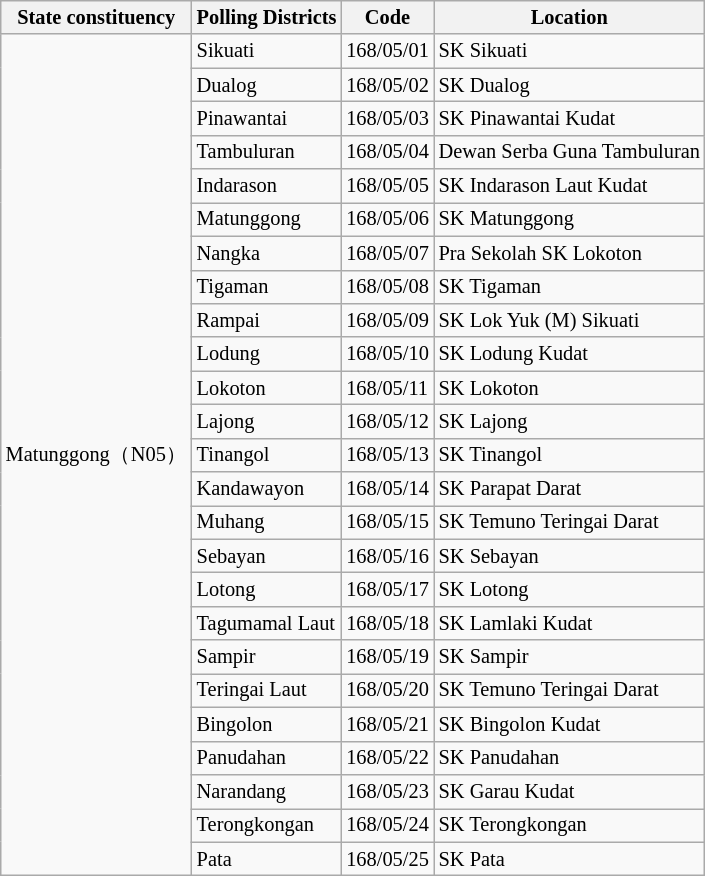<table class="wikitable sortable mw-collapsible" style="white-space:nowrap;font-size:85%">
<tr>
<th>State constituency</th>
<th>Polling Districts</th>
<th>Code</th>
<th>Location</th>
</tr>
<tr>
<td rowspan="25">Matunggong（N05）</td>
<td>Sikuati</td>
<td>168/05/01</td>
<td>SK Sikuati</td>
</tr>
<tr>
<td>Dualog</td>
<td>168/05/02</td>
<td>SK Dualog</td>
</tr>
<tr>
<td>Pinawantai</td>
<td>168/05/03</td>
<td>SK Pinawantai Kudat</td>
</tr>
<tr>
<td>Tambuluran</td>
<td>168/05/04</td>
<td>Dewan Serba Guna Tambuluran</td>
</tr>
<tr>
<td>Indarason</td>
<td>168/05/05</td>
<td>SK Indarason Laut Kudat</td>
</tr>
<tr>
<td>Matunggong</td>
<td>168/05/06</td>
<td>SK Matunggong</td>
</tr>
<tr>
<td>Nangka</td>
<td>168/05/07</td>
<td>Pra Sekolah SK Lokoton</td>
</tr>
<tr>
<td>Tigaman</td>
<td>168/05/08</td>
<td>SK Tigaman</td>
</tr>
<tr>
<td>Rampai</td>
<td>168/05/09</td>
<td>SK Lok Yuk (M) Sikuati</td>
</tr>
<tr>
<td>Lodung</td>
<td>168/05/10</td>
<td>SK Lodung Kudat</td>
</tr>
<tr>
<td>Lokoton</td>
<td>168/05/11</td>
<td>SK Lokoton</td>
</tr>
<tr>
<td>Lajong</td>
<td>168/05/12</td>
<td>SK Lajong</td>
</tr>
<tr>
<td>Tinangol</td>
<td>168/05/13</td>
<td>SK Tinangol</td>
</tr>
<tr>
<td>Kandawayon</td>
<td>168/05/14</td>
<td>SK Parapat Darat</td>
</tr>
<tr>
<td>Muhang</td>
<td>168/05/15</td>
<td>SK Temuno Teringai Darat</td>
</tr>
<tr>
<td>Sebayan</td>
<td>168/05/16</td>
<td>SK Sebayan</td>
</tr>
<tr>
<td>Lotong</td>
<td>168/05/17</td>
<td>SK Lotong</td>
</tr>
<tr>
<td>Tagumamal Laut</td>
<td>168/05/18</td>
<td>SK Lamlaki Kudat</td>
</tr>
<tr>
<td>Sampir</td>
<td>168/05/19</td>
<td>SK Sampir</td>
</tr>
<tr>
<td>Teringai Laut</td>
<td>168/05/20</td>
<td>SK Temuno Teringai Darat</td>
</tr>
<tr>
<td>Bingolon</td>
<td>168/05/21</td>
<td>SK Bingolon Kudat</td>
</tr>
<tr>
<td>Panudahan</td>
<td>168/05/22</td>
<td>SK Panudahan</td>
</tr>
<tr>
<td>Narandang</td>
<td>168/05/23</td>
<td>SK Garau Kudat</td>
</tr>
<tr>
<td>Terongkongan</td>
<td>168/05/24</td>
<td>SK Terongkongan</td>
</tr>
<tr>
<td>Pata</td>
<td>168/05/25</td>
<td>SK Pata</td>
</tr>
</table>
